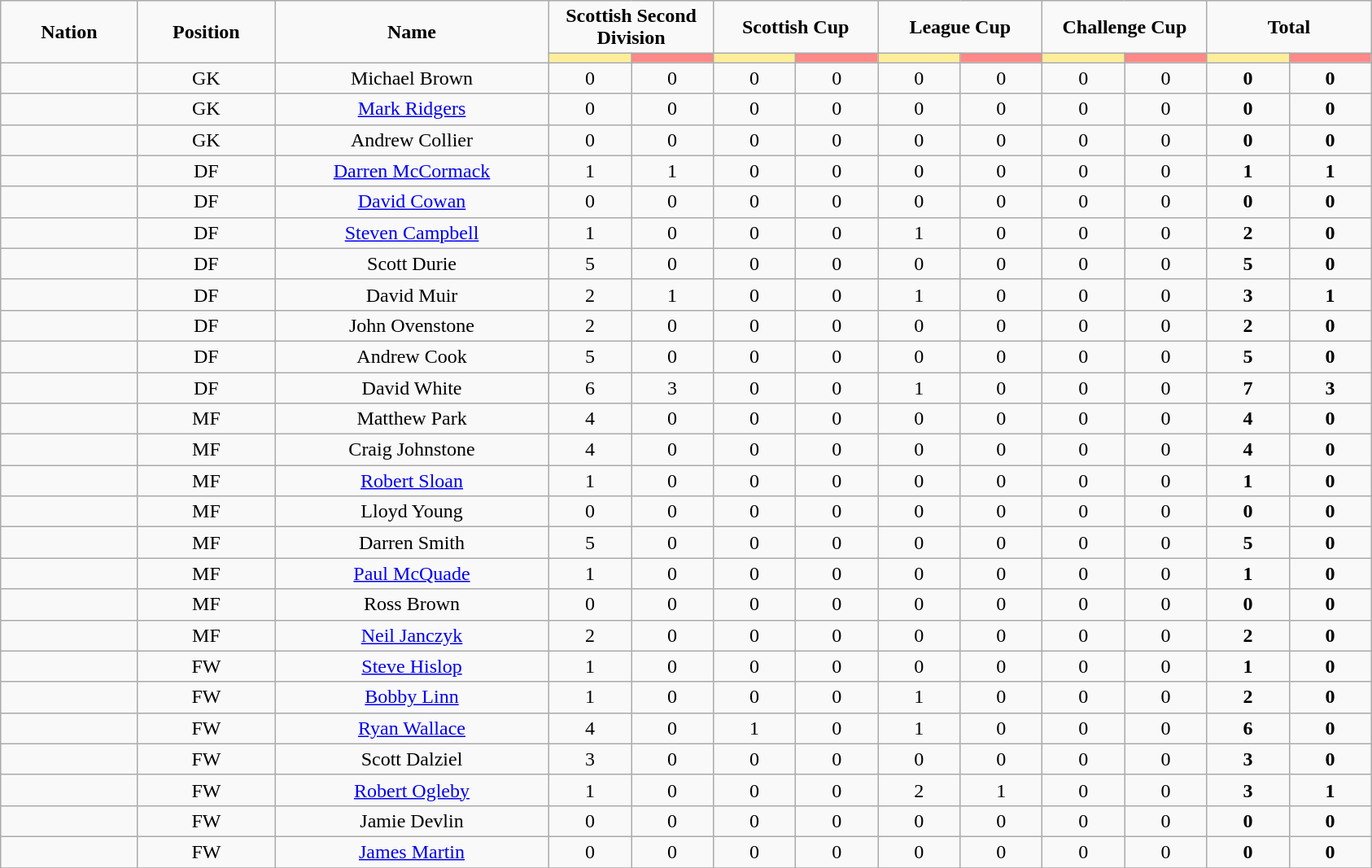<table class="wikitable" style="font-size: 100%; text-align: center;">
<tr>
<td rowspan="2" width="10%" align="center"><strong>Nation</strong></td>
<td rowspan="2" width="10%" align="center"><strong>Position</strong></td>
<td rowspan="2" width="20%" align="center"><strong>Name</strong></td>
<td colspan="2" align="center"><strong>Scottish Second Division</strong></td>
<td colspan="2" align="center"><strong>Scottish Cup</strong></td>
<td colspan="2" align="center"><strong>League Cup</strong></td>
<td colspan="2" align="center"><strong>Challenge Cup</strong></td>
<td colspan="2" align="center"><strong>Total </strong></td>
</tr>
<tr>
<th width=60 style="background: #FFEE99"></th>
<th width=60 style="background: #FF8888"></th>
<th width=60 style="background: #FFEE99"></th>
<th width=60 style="background: #FF8888"></th>
<th width=60 style="background: #FFEE99"></th>
<th width=60 style="background: #FF8888"></th>
<th width=60 style="background: #FFEE99"></th>
<th width=60 style="background: #FF8888"></th>
<th width=60 style="background: #FFEE99"></th>
<th width=60 style="background: #FF8888"></th>
</tr>
<tr>
<td></td>
<td>GK</td>
<td>Michael Brown</td>
<td>0</td>
<td>0</td>
<td>0</td>
<td>0</td>
<td>0</td>
<td>0</td>
<td>0</td>
<td>0</td>
<td><strong>0</strong></td>
<td><strong>0</strong></td>
</tr>
<tr>
<td></td>
<td>GK</td>
<td><a href='#'>Mark Ridgers</a></td>
<td>0</td>
<td>0</td>
<td>0</td>
<td>0</td>
<td>0</td>
<td>0</td>
<td>0</td>
<td>0</td>
<td><strong>0</strong></td>
<td><strong>0</strong></td>
</tr>
<tr>
<td></td>
<td>GK</td>
<td>Andrew Collier</td>
<td>0</td>
<td>0</td>
<td>0</td>
<td>0</td>
<td>0</td>
<td>0</td>
<td>0</td>
<td>0</td>
<td><strong>0</strong></td>
<td><strong>0</strong></td>
</tr>
<tr>
<td></td>
<td>DF</td>
<td><a href='#'>Darren McCormack</a></td>
<td>1</td>
<td>1</td>
<td>0</td>
<td>0</td>
<td>0</td>
<td>0</td>
<td>0</td>
<td>0</td>
<td><strong>1</strong></td>
<td><strong>1</strong></td>
</tr>
<tr>
<td></td>
<td>DF</td>
<td><a href='#'>David Cowan</a></td>
<td>0</td>
<td>0</td>
<td>0</td>
<td>0</td>
<td>0</td>
<td>0</td>
<td>0</td>
<td>0</td>
<td><strong>0</strong></td>
<td><strong>0</strong></td>
</tr>
<tr>
<td></td>
<td>DF</td>
<td><a href='#'>Steven Campbell</a></td>
<td>1</td>
<td>0</td>
<td>0</td>
<td>0</td>
<td>1</td>
<td>0</td>
<td>0</td>
<td>0</td>
<td><strong>2</strong></td>
<td><strong>0</strong></td>
</tr>
<tr>
<td></td>
<td>DF</td>
<td>Scott Durie</td>
<td>5</td>
<td>0</td>
<td>0</td>
<td>0</td>
<td>0</td>
<td>0</td>
<td>0</td>
<td>0</td>
<td><strong>5</strong></td>
<td><strong>0</strong></td>
</tr>
<tr>
<td></td>
<td>DF</td>
<td>David Muir</td>
<td>2</td>
<td>1</td>
<td>0</td>
<td>0</td>
<td>1</td>
<td>0</td>
<td>0</td>
<td>0</td>
<td><strong>3</strong></td>
<td><strong>1</strong></td>
</tr>
<tr>
<td></td>
<td>DF</td>
<td>John Ovenstone</td>
<td>2</td>
<td>0</td>
<td>0</td>
<td>0</td>
<td>0</td>
<td>0</td>
<td>0</td>
<td>0</td>
<td><strong>2</strong></td>
<td><strong>0</strong></td>
</tr>
<tr>
<td></td>
<td>DF</td>
<td>Andrew Cook</td>
<td>5</td>
<td>0</td>
<td>0</td>
<td>0</td>
<td>0</td>
<td>0</td>
<td>0</td>
<td>0</td>
<td><strong>5</strong></td>
<td><strong>0</strong></td>
</tr>
<tr>
<td></td>
<td>DF</td>
<td>David White</td>
<td>6</td>
<td>3</td>
<td>0</td>
<td>0</td>
<td>1</td>
<td>0</td>
<td>0</td>
<td>0</td>
<td><strong>7</strong></td>
<td><strong>3</strong></td>
</tr>
<tr>
<td></td>
<td>MF</td>
<td>Matthew Park</td>
<td>4</td>
<td>0</td>
<td>0</td>
<td>0</td>
<td>0</td>
<td>0</td>
<td>0</td>
<td>0</td>
<td><strong>4</strong></td>
<td><strong>0</strong></td>
</tr>
<tr>
<td></td>
<td>MF</td>
<td>Craig Johnstone</td>
<td>4</td>
<td>0</td>
<td>0</td>
<td>0</td>
<td>0</td>
<td>0</td>
<td>0</td>
<td>0</td>
<td><strong>4</strong></td>
<td><strong>0</strong></td>
</tr>
<tr>
<td></td>
<td>MF</td>
<td><a href='#'>Robert Sloan</a></td>
<td>1</td>
<td>0</td>
<td>0</td>
<td>0</td>
<td>0</td>
<td>0</td>
<td>0</td>
<td>0</td>
<td><strong>1</strong></td>
<td><strong>0</strong></td>
</tr>
<tr>
<td></td>
<td>MF</td>
<td>Lloyd Young</td>
<td>0</td>
<td>0</td>
<td>0</td>
<td>0</td>
<td>0</td>
<td>0</td>
<td>0</td>
<td>0</td>
<td><strong>0</strong></td>
<td><strong>0</strong></td>
</tr>
<tr>
<td></td>
<td>MF</td>
<td>Darren Smith</td>
<td>5</td>
<td>0</td>
<td>0</td>
<td>0</td>
<td>0</td>
<td>0</td>
<td>0</td>
<td>0</td>
<td><strong>5</strong></td>
<td><strong>0</strong></td>
</tr>
<tr>
<td></td>
<td>MF</td>
<td><a href='#'>Paul McQuade</a></td>
<td>1</td>
<td>0</td>
<td>0</td>
<td>0</td>
<td>0</td>
<td>0</td>
<td>0</td>
<td>0</td>
<td><strong>1</strong></td>
<td><strong>0</strong></td>
</tr>
<tr>
<td></td>
<td>MF</td>
<td>Ross Brown</td>
<td>0</td>
<td>0</td>
<td>0</td>
<td>0</td>
<td>0</td>
<td>0</td>
<td>0</td>
<td>0</td>
<td><strong>0</strong></td>
<td><strong>0</strong></td>
</tr>
<tr>
<td></td>
<td>MF</td>
<td><a href='#'>Neil Janczyk</a></td>
<td>2</td>
<td>0</td>
<td>0</td>
<td>0</td>
<td>0</td>
<td>0</td>
<td>0</td>
<td>0</td>
<td><strong>2</strong></td>
<td><strong>0</strong></td>
</tr>
<tr>
<td></td>
<td>FW</td>
<td><a href='#'>Steve Hislop</a></td>
<td>1</td>
<td>0</td>
<td>0</td>
<td>0</td>
<td>0</td>
<td>0</td>
<td>0</td>
<td>0</td>
<td><strong>1</strong></td>
<td><strong>0</strong></td>
</tr>
<tr>
<td></td>
<td>FW</td>
<td><a href='#'>Bobby Linn</a></td>
<td>1</td>
<td>0</td>
<td>0</td>
<td>0</td>
<td>1</td>
<td>0</td>
<td>0</td>
<td>0</td>
<td><strong>2</strong></td>
<td><strong>0</strong></td>
</tr>
<tr>
<td></td>
<td>FW</td>
<td><a href='#'>Ryan Wallace</a></td>
<td>4</td>
<td>0</td>
<td>1</td>
<td>0</td>
<td>1</td>
<td>0</td>
<td>0</td>
<td>0</td>
<td><strong>6</strong></td>
<td><strong>0</strong></td>
</tr>
<tr>
<td></td>
<td>FW</td>
<td>Scott Dalziel</td>
<td>3</td>
<td>0</td>
<td>0</td>
<td>0</td>
<td>0</td>
<td>0</td>
<td>0</td>
<td>0</td>
<td><strong>3</strong></td>
<td><strong>0</strong></td>
</tr>
<tr>
<td></td>
<td>FW</td>
<td><a href='#'>Robert Ogleby</a></td>
<td>1</td>
<td>0</td>
<td>0</td>
<td>0</td>
<td>2</td>
<td>1</td>
<td>0</td>
<td>0</td>
<td><strong>3</strong></td>
<td><strong>1</strong></td>
</tr>
<tr>
<td></td>
<td>FW</td>
<td>Jamie Devlin</td>
<td>0</td>
<td>0</td>
<td>0</td>
<td>0</td>
<td>0</td>
<td>0</td>
<td>0</td>
<td>0</td>
<td><strong>0</strong></td>
<td><strong>0</strong></td>
</tr>
<tr>
<td></td>
<td>FW</td>
<td><a href='#'>James Martin</a></td>
<td>0</td>
<td>0</td>
<td>0</td>
<td>0</td>
<td>0</td>
<td>0</td>
<td>0</td>
<td>0</td>
<td><strong>0</strong></td>
<td><strong>0</strong></td>
</tr>
<tr>
</tr>
</table>
